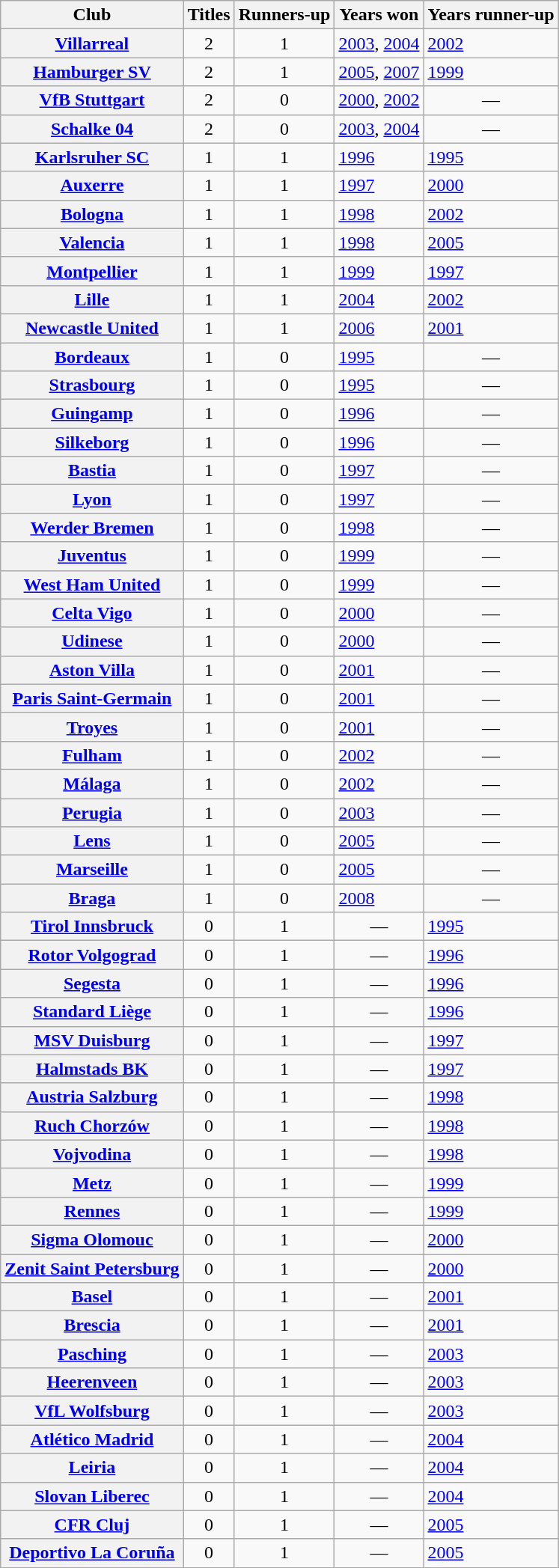<table class="wikitable plainrowheaders sortable">
<tr>
<th scope=col>Club</th>
<th scope=col>Titles</th>
<th scope=col>Runners-up</th>
<th scope=col class=unsortable>Years won</th>
<th scope=col class=unsortable>Years runner-up</th>
</tr>
<tr>
<th scope=row> <a href='#'>Villarreal</a></th>
<td align=center>2</td>
<td align=center>1</td>
<td><a href='#'>2003</a>, <a href='#'>2004</a></td>
<td><a href='#'>2002</a></td>
</tr>
<tr>
<th scope=row> <a href='#'>Hamburger SV</a></th>
<td align=center>2</td>
<td align=center>1</td>
<td><a href='#'>2005</a>, <a href='#'>2007</a></td>
<td><a href='#'>1999</a></td>
</tr>
<tr>
<th scope=row> <a href='#'>VfB Stuttgart</a></th>
<td align=center>2</td>
<td align=center>0</td>
<td><a href='#'>2000</a>, <a href='#'>2002</a></td>
<td align=center>—</td>
</tr>
<tr>
<th scope=row> <a href='#'>Schalke 04</a></th>
<td align=center>2</td>
<td align=center>0</td>
<td><a href='#'>2003</a>, <a href='#'>2004</a></td>
<td align=center>—</td>
</tr>
<tr>
<th scope=row> <a href='#'>Karlsruher SC</a></th>
<td align=center>1</td>
<td align=center>1</td>
<td><a href='#'>1996</a></td>
<td><a href='#'>1995</a></td>
</tr>
<tr>
<th scope=row> <a href='#'>Auxerre</a></th>
<td align=center>1</td>
<td align=center>1</td>
<td><a href='#'>1997</a></td>
<td><a href='#'>2000</a></td>
</tr>
<tr>
<th scope=row> <a href='#'>Bologna</a></th>
<td align=center>1</td>
<td align=center>1</td>
<td><a href='#'>1998</a></td>
<td><a href='#'>2002</a></td>
</tr>
<tr>
<th scope=row> <a href='#'>Valencia</a></th>
<td align=center>1</td>
<td align=center>1</td>
<td><a href='#'>1998</a></td>
<td><a href='#'>2005</a></td>
</tr>
<tr>
<th scope=row> <a href='#'>Montpellier</a></th>
<td align=center>1</td>
<td align=center>1</td>
<td><a href='#'>1999</a></td>
<td><a href='#'>1997</a></td>
</tr>
<tr>
<th scope=row> <a href='#'>Lille</a></th>
<td align=center>1</td>
<td align=center>1</td>
<td><a href='#'>2004</a></td>
<td><a href='#'>2002</a></td>
</tr>
<tr>
<th scope=row> <a href='#'>Newcastle United</a></th>
<td align=center>1</td>
<td align=center>1</td>
<td><a href='#'>2006</a></td>
<td><a href='#'>2001</a></td>
</tr>
<tr>
<th scope=row> <a href='#'>Bordeaux</a></th>
<td align=center>1</td>
<td align=center>0</td>
<td><a href='#'>1995</a></td>
<td align=center>—</td>
</tr>
<tr>
<th scope=row> <a href='#'>Strasbourg</a></th>
<td align=center>1</td>
<td align=center>0</td>
<td><a href='#'>1995</a></td>
<td align=center>—</td>
</tr>
<tr>
<th scope=row> <a href='#'>Guingamp</a></th>
<td align=center>1</td>
<td align=center>0</td>
<td><a href='#'>1996</a></td>
<td align=center>—</td>
</tr>
<tr>
<th scope=row> <a href='#'>Silkeborg</a></th>
<td align=center>1</td>
<td align=center>0</td>
<td><a href='#'>1996</a></td>
<td align=center>—</td>
</tr>
<tr>
<th scope=row> <a href='#'>Bastia</a></th>
<td align=center>1</td>
<td align=center>0</td>
<td><a href='#'>1997</a></td>
<td align=center>—</td>
</tr>
<tr>
<th scope=row> <a href='#'>Lyon</a></th>
<td align=center>1</td>
<td align=center>0</td>
<td><a href='#'>1997</a></td>
<td align=center>—</td>
</tr>
<tr>
<th scope=row> <a href='#'>Werder Bremen</a></th>
<td align=center>1</td>
<td align=center>0</td>
<td><a href='#'>1998</a></td>
<td align=center>—</td>
</tr>
<tr>
<th scope=row> <a href='#'>Juventus</a></th>
<td align=center>1</td>
<td align=center>0</td>
<td><a href='#'>1999</a></td>
<td align=center>—</td>
</tr>
<tr>
<th scope=row> <a href='#'>West Ham United</a></th>
<td align=center>1</td>
<td align=center>0</td>
<td><a href='#'>1999</a></td>
<td align=center>—</td>
</tr>
<tr>
<th scope=row> <a href='#'>Celta Vigo</a></th>
<td align=center>1</td>
<td align=center>0</td>
<td><a href='#'>2000</a></td>
<td align=center>—</td>
</tr>
<tr>
<th scope=row> <a href='#'>Udinese</a></th>
<td align=center>1</td>
<td align=center>0</td>
<td><a href='#'>2000</a></td>
<td align=center>—</td>
</tr>
<tr>
<th scope=row> <a href='#'>Aston Villa</a></th>
<td align=center>1</td>
<td align=center>0</td>
<td><a href='#'>2001</a></td>
<td align=center>—</td>
</tr>
<tr>
<th scope=row> <a href='#'>Paris Saint-Germain</a></th>
<td align=center>1</td>
<td align=center>0</td>
<td><a href='#'>2001</a></td>
<td align=center>—</td>
</tr>
<tr>
<th scope=row> <a href='#'>Troyes</a></th>
<td align=center>1</td>
<td align=center>0</td>
<td><a href='#'>2001</a></td>
<td align=center>—</td>
</tr>
<tr>
<th scope=row> <a href='#'>Fulham</a></th>
<td align=center>1</td>
<td align=center>0</td>
<td><a href='#'>2002</a></td>
<td align=center>—</td>
</tr>
<tr>
<th scope=row> <a href='#'>Málaga</a></th>
<td align=center>1</td>
<td align=center>0</td>
<td><a href='#'>2002</a></td>
<td align=center>—</td>
</tr>
<tr>
<th scope=row> <a href='#'>Perugia</a></th>
<td align=center>1</td>
<td align=center>0</td>
<td><a href='#'>2003</a></td>
<td align=center>—</td>
</tr>
<tr>
<th scope=row> <a href='#'>Lens</a></th>
<td align=center>1</td>
<td align=center>0</td>
<td><a href='#'>2005</a></td>
<td align=center>—</td>
</tr>
<tr>
<th scope=row> <a href='#'>Marseille</a></th>
<td align=center>1</td>
<td align=center>0</td>
<td><a href='#'>2005</a></td>
<td align=center>—</td>
</tr>
<tr>
<th scope=row> <a href='#'>Braga</a></th>
<td align=center>1</td>
<td align=center>0</td>
<td><a href='#'>2008</a></td>
<td align=center>—</td>
</tr>
<tr>
<th scope=row> <a href='#'>Tirol Innsbruck</a></th>
<td align=center>0</td>
<td align=center>1</td>
<td align=center>—</td>
<td><a href='#'>1995</a></td>
</tr>
<tr>
<th scope=row> <a href='#'>Rotor Volgograd</a></th>
<td align=center>0</td>
<td align=center>1</td>
<td align=center>—</td>
<td><a href='#'>1996</a></td>
</tr>
<tr>
<th scope=row> <a href='#'>Segesta</a></th>
<td align=center>0</td>
<td align=center>1</td>
<td align=center>—</td>
<td><a href='#'>1996</a></td>
</tr>
<tr>
<th scope=row> <a href='#'>Standard Liège</a></th>
<td align=center>0</td>
<td align=center>1</td>
<td align=center>—</td>
<td><a href='#'>1996</a></td>
</tr>
<tr>
<th scope=row> <a href='#'>MSV Duisburg</a></th>
<td align=center>0</td>
<td align=center>1</td>
<td align=center>—</td>
<td><a href='#'>1997</a></td>
</tr>
<tr>
<th scope=row> <a href='#'>Halmstads BK</a></th>
<td align=center>0</td>
<td align=center>1</td>
<td align=center>—</td>
<td><a href='#'>1997</a></td>
</tr>
<tr>
<th scope=row> <a href='#'>Austria Salzburg</a></th>
<td align=center>0</td>
<td align=center>1</td>
<td align=center>—</td>
<td><a href='#'>1998</a></td>
</tr>
<tr>
<th scope=row> <a href='#'>Ruch Chorzów</a></th>
<td align=center>0</td>
<td align=center>1</td>
<td align=center>—</td>
<td><a href='#'>1998</a></td>
</tr>
<tr>
<th scope=row> <a href='#'>Vojvodina</a></th>
<td align=center>0</td>
<td align=center>1</td>
<td align=center>—</td>
<td><a href='#'>1998</a></td>
</tr>
<tr>
<th scope=row> <a href='#'>Metz</a></th>
<td align=center>0</td>
<td align=center>1</td>
<td align=center>—</td>
<td><a href='#'>1999</a></td>
</tr>
<tr>
<th scope=row> <a href='#'>Rennes</a></th>
<td align=center>0</td>
<td align=center>1</td>
<td align=center>—</td>
<td><a href='#'>1999</a></td>
</tr>
<tr>
<th scope=row> <a href='#'>Sigma Olomouc</a></th>
<td align=center>0</td>
<td align=center>1</td>
<td align=center>—</td>
<td><a href='#'>2000</a></td>
</tr>
<tr>
<th scope=row> <a href='#'>Zenit Saint Petersburg</a></th>
<td align=center>0</td>
<td align=center>1</td>
<td align=center>—</td>
<td><a href='#'>2000</a></td>
</tr>
<tr>
<th scope=row> <a href='#'>Basel</a></th>
<td align=center>0</td>
<td align=center>1</td>
<td align=center>—</td>
<td><a href='#'>2001</a></td>
</tr>
<tr>
<th scope=row> <a href='#'>Brescia</a></th>
<td align=center>0</td>
<td align=center>1</td>
<td align=center>—</td>
<td><a href='#'>2001</a></td>
</tr>
<tr>
<th scope=row> <a href='#'>Pasching</a></th>
<td align=center>0</td>
<td align=center>1</td>
<td align=center>—</td>
<td><a href='#'>2003</a></td>
</tr>
<tr>
<th scope=row> <a href='#'>Heerenveen</a></th>
<td align=center>0</td>
<td align=center>1</td>
<td align=center>—</td>
<td><a href='#'>2003</a></td>
</tr>
<tr>
<th scope=row> <a href='#'>VfL Wolfsburg</a></th>
<td align=center>0</td>
<td align=center>1</td>
<td align=center>—</td>
<td><a href='#'>2003</a></td>
</tr>
<tr>
<th scope=row> <a href='#'>Atlético Madrid</a></th>
<td align=center>0</td>
<td align=center>1</td>
<td align=center>—</td>
<td><a href='#'>2004</a></td>
</tr>
<tr>
<th scope=row> <a href='#'>Leiria</a></th>
<td align=center>0</td>
<td align=center>1</td>
<td align=center>—</td>
<td><a href='#'>2004</a></td>
</tr>
<tr>
<th scope=row> <a href='#'>Slovan Liberec</a></th>
<td align=center>0</td>
<td align=center>1</td>
<td align=center>—</td>
<td><a href='#'>2004</a></td>
</tr>
<tr>
<th scope=row> <a href='#'>CFR Cluj</a></th>
<td align=center>0</td>
<td align=center>1</td>
<td align=center>—</td>
<td><a href='#'>2005</a></td>
</tr>
<tr>
<th scope=row> <a href='#'>Deportivo La Coruña</a></th>
<td align=center>0</td>
<td align=center>1</td>
<td align=center>—</td>
<td><a href='#'>2005</a></td>
</tr>
</table>
